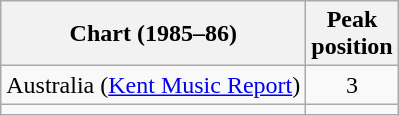<table class="wikitable">
<tr>
<th>Chart (1985–86)</th>
<th>Peak<br>position</th>
</tr>
<tr>
<td>Australia (<a href='#'>Kent Music Report</a>)</td>
<td align="center">3</td>
</tr>
<tr>
<td></td>
</tr>
</table>
